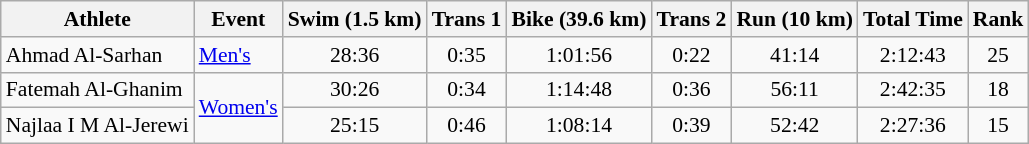<table class=wikitable style=font-size:90%;text-align:center>
<tr>
<th>Athlete</th>
<th>Event</th>
<th>Swim (1.5 km)</th>
<th>Trans 1</th>
<th>Bike (39.6 km)</th>
<th>Trans 2</th>
<th>Run (10 km)</th>
<th>Total Time</th>
<th>Rank</th>
</tr>
<tr>
<td align=left>Ahmad Al-Sarhan</td>
<td align=left><a href='#'>Men's</a></td>
<td>28:36</td>
<td>0:35</td>
<td>1:01:56</td>
<td>0:22</td>
<td>41:14</td>
<td>2:12:43</td>
<td>25</td>
</tr>
<tr>
<td align=left>Fatemah Al-Ghanim</td>
<td align=left rowspan=2><a href='#'>Women's</a></td>
<td>30:26</td>
<td>0:34</td>
<td>1:14:48</td>
<td>0:36</td>
<td>56:11</td>
<td>2:42:35</td>
<td>18</td>
</tr>
<tr>
<td align=left>Najlaa I M Al-Jerewi</td>
<td>25:15</td>
<td>0:46</td>
<td>1:08:14</td>
<td>0:39</td>
<td>52:42</td>
<td>2:27:36</td>
<td>15</td>
</tr>
</table>
